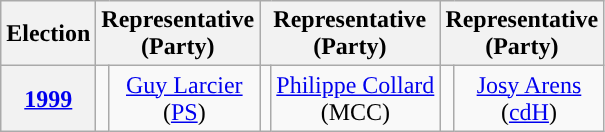<table class="wikitable" style="text-align:center">
<tr>
<th>Election</th>
<th colspan=2>Representative<br>(Party)</th>
<th colspan=2>Representative<br>(Party)</th>
<th colspan=2>Representative<br>(Party)</th>
</tr>
<tr>
<th><a href='#'>1999</a></th>
<td rowspan=1; style="background-color: "></td>
<td><a href='#'>Guy Larcier</a><br>(<a href='#'>PS</a>)</td>
<td rowspan=1; style="background-color: "></td>
<td><a href='#'>Philippe Collard</a><br>(MCC)</td>
<td rowspan=1; style="background-color: "></td>
<td><a href='#'>Josy Arens</a><br>(<a href='#'>cdH</a>)</td>
</tr>
</table>
